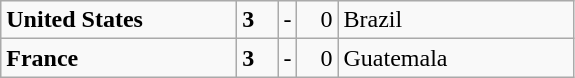<table class="wikitable">
<tr>
<td width=150> <strong>United States</strong></td>
<td style="width:20px; text-align:left;"><strong>3</strong></td>
<td>-</td>
<td style="width:20px; text-align:right;">0</td>
<td width=150> Brazil</td>
</tr>
<tr>
<td> <strong>France</strong></td>
<td style="text-align:left;"><strong>3</strong></td>
<td>-</td>
<td style="text-align:right;">0</td>
<td> Guatemala</td>
</tr>
</table>
